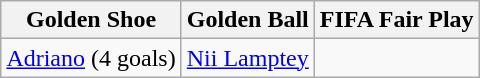<table class=wikitable style="text-align:center; margin:auto">
<tr>
<th>Golden Shoe</th>
<th>Golden Ball</th>
<th>FIFA Fair Play</th>
</tr>
<tr>
<td> <a href='#'>Adriano</a> (4 goals)</td>
<td> <a href='#'>Nii Lamptey</a></td>
<td></td>
</tr>
</table>
